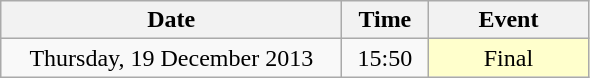<table class = "wikitable" style="text-align:center;">
<tr>
<th width=220>Date</th>
<th width=50>Time</th>
<th width=100>Event</th>
</tr>
<tr>
<td>Thursday, 19 December 2013</td>
<td>15:50</td>
<td bgcolor=ffffcc>Final</td>
</tr>
</table>
